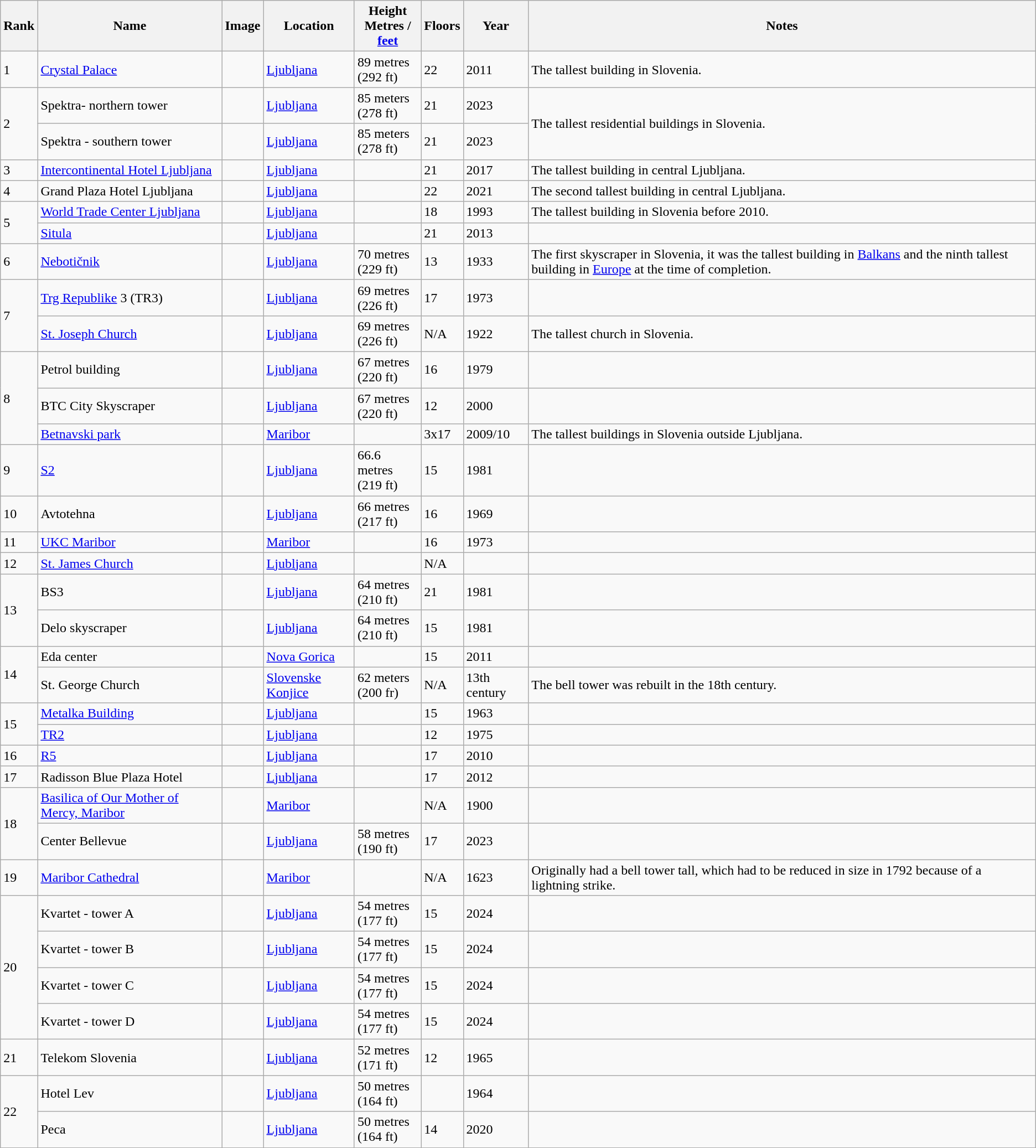<table class="wikitable sortable">
<tr>
<th>Rank</th>
<th>Name</th>
<th>Image</th>
<th>Location</th>
<th>Height<br>Metres / <a href='#'>feet</a></th>
<th>Floors</th>
<th>Year</th>
<th>Notes</th>
</tr>
<tr>
<td>1</td>
<td><a href='#'>Crystal Palace</a></td>
<td></td>
<td><a href='#'>Ljubljana</a></td>
<td>89 metres<br>(292 ft)</td>
<td>22</td>
<td>2011</td>
<td>The tallest building in Slovenia.</td>
</tr>
<tr>
<td rowspan="2">2</td>
<td>Spektra- northern tower</td>
<td></td>
<td><a href='#'>Ljubljana</a></td>
<td>85 meters<br>(278 ft)</td>
<td>21</td>
<td>2023</td>
<td rowspan="2">The tallest residential buildings in Slovenia.</td>
</tr>
<tr>
<td>Spektra - southern tower</td>
<td></td>
<td><a href='#'>Ljubljana</a></td>
<td>85 meters<br>(278 ft)</td>
<td>21</td>
<td>2023</td>
</tr>
<tr>
<td>3</td>
<td><a href='#'>Intercontinental Hotel Ljubljana</a></td>
<td></td>
<td><a href='#'>Ljubljana</a></td>
<td></td>
<td>21</td>
<td>2017</td>
<td>The tallest building in central Ljubljana.</td>
</tr>
<tr>
<td>4</td>
<td>Grand Plaza Hotel Ljubljana</td>
<td></td>
<td><a href='#'>Ljubljana</a></td>
<td></td>
<td>22</td>
<td>2021</td>
<td>The second tallest building in central Ljubljana.</td>
</tr>
<tr>
<td rowspan="2">5</td>
<td><a href='#'>World Trade Center Ljubljana</a></td>
<td></td>
<td><a href='#'>Ljubljana</a></td>
<td></td>
<td>18</td>
<td>1993</td>
<td>The tallest building in Slovenia before 2010.</td>
</tr>
<tr>
<td><a href='#'>Situla</a></td>
<td></td>
<td><a href='#'>Ljubljana</a></td>
<td></td>
<td>21</td>
<td>2013</td>
<td></td>
</tr>
<tr>
<td>6</td>
<td><a href='#'>Nebotičnik</a></td>
<td></td>
<td><a href='#'>Ljubljana</a></td>
<td>70 metres<br>(229 ft)</td>
<td>13</td>
<td>1933</td>
<td>The first skyscraper in Slovenia, it was the tallest building in <a href='#'>Balkans</a> and the ninth tallest building in <a href='#'>Europe</a> at the time of completion.</td>
</tr>
<tr>
<td rowspan="2">7</td>
<td><a href='#'>Trg Republike</a> 3 (TR3)</td>
<td></td>
<td><a href='#'>Ljubljana</a></td>
<td>69 metres<br>(226 ft)</td>
<td>17</td>
<td>1973</td>
<td></td>
</tr>
<tr>
<td><a href='#'>St. Joseph Church</a></td>
<td></td>
<td><a href='#'>Ljubljana</a></td>
<td>69 metres<br>(226 ft)</td>
<td>N/A</td>
<td>1922</td>
<td>The tallest church in Slovenia.</td>
</tr>
<tr>
<td rowspan="3">8</td>
<td>Petrol building</td>
<td></td>
<td><a href='#'>Ljubljana</a></td>
<td>67 metres<br>(220 ft)</td>
<td>16</td>
<td>1979</td>
<td></td>
</tr>
<tr>
<td>BTC City Skyscraper</td>
<td></td>
<td><a href='#'>Ljubljana</a></td>
<td>67 metres<br>(220 ft)</td>
<td>12</td>
<td>2000</td>
<td></td>
</tr>
<tr>
<td><a href='#'>Betnavski park</a></td>
<td></td>
<td><a href='#'>Maribor</a></td>
<td></td>
<td>3x17</td>
<td>2009/10</td>
<td>The tallest buildings in Slovenia outside Ljubljana.</td>
</tr>
<tr>
<td>9</td>
<td><a href='#'>S2</a></td>
<td></td>
<td><a href='#'>Ljubljana</a></td>
<td>66.6 metres<br>(219 ft)</td>
<td>15</td>
<td>1981</td>
<td></td>
</tr>
<tr>
<td>10</td>
<td>Avtotehna</td>
<td></td>
<td><a href='#'>Ljubljana</a></td>
<td>66 metres<br>(217 ft)</td>
<td>16</td>
<td>1969</td>
<td></td>
</tr>
<tr>
<td>11</td>
<td><a href='#'>UKC Maribor</a></td>
<td></td>
<td><a href='#'>Maribor</a></td>
<td></td>
<td>16</td>
<td>1973</td>
<td></td>
</tr>
<tr>
<td>12</td>
<td><a href='#'>St. James Church</a></td>
<td></td>
<td><a href='#'>Ljubljana</a></td>
<td></td>
<td>N/A</td>
<td></td>
<td></td>
</tr>
<tr>
<td rowspan="2">13</td>
<td>BS3</td>
<td></td>
<td><a href='#'>Ljubljana</a></td>
<td>64 metres<br>(210 ft)</td>
<td>21</td>
<td>1981</td>
<td></td>
</tr>
<tr>
<td>Delo skyscraper</td>
<td></td>
<td><a href='#'>Ljubljana</a></td>
<td>64 metres<br>(210 ft)</td>
<td>15</td>
<td>1981</td>
<td></td>
</tr>
<tr>
<td rowspan="2">14</td>
<td>Eda center</td>
<td></td>
<td><a href='#'>Nova Gorica</a></td>
<td></td>
<td>15</td>
<td>2011</td>
<td></td>
</tr>
<tr>
<td>St. George Church</td>
<td></td>
<td><a href='#'>Slovenske Konjice</a></td>
<td>62 meters<br>(200 fr)</td>
<td>N/A</td>
<td>13th century</td>
<td>The bell tower was rebuilt in the 18th century.</td>
</tr>
<tr>
<td rowspan="2">15</td>
<td><a href='#'>Metalka Building</a></td>
<td></td>
<td><a href='#'>Ljubljana</a></td>
<td></td>
<td>15</td>
<td>1963</td>
<td></td>
</tr>
<tr>
<td><a href='#'>TR2</a></td>
<td></td>
<td><a href='#'>Ljubljana</a></td>
<td></td>
<td>12</td>
<td>1975</td>
<td></td>
</tr>
<tr>
<td>16</td>
<td><a href='#'>R5</a></td>
<td></td>
<td><a href='#'>Ljubljana</a></td>
<td></td>
<td>17</td>
<td>2010</td>
<td></td>
</tr>
<tr>
<td>17</td>
<td>Radisson Blue Plaza Hotel</td>
<td></td>
<td><a href='#'>Ljubljana</a></td>
<td></td>
<td>17</td>
<td>2012</td>
<td></td>
</tr>
<tr>
<td rowspan="2">18</td>
<td><a href='#'>Basilica of Our Mother of Mercy, Maribor</a></td>
<td></td>
<td><a href='#'>Maribor</a></td>
<td></td>
<td>N/A</td>
<td>1900</td>
<td></td>
</tr>
<tr>
<td>Center Bellevue</td>
<td></td>
<td><a href='#'>Ljubljana</a></td>
<td>58 metres<br>(190 ft)</td>
<td>17</td>
<td>2023</td>
<td></td>
</tr>
<tr>
<td>19</td>
<td><a href='#'>Maribor Cathedral</a></td>
<td></td>
<td><a href='#'>Maribor</a></td>
<td></td>
<td>N/A</td>
<td>1623</td>
<td>Originally had a bell tower  tall, which had to be reduced in size in 1792 because of a lightning strike.</td>
</tr>
<tr>
<td rowspan="4">20</td>
<td>Kvartet - tower A</td>
<td></td>
<td><a href='#'>Ljubljana</a></td>
<td>54 metres<br>(177 ft)</td>
<td>15</td>
<td>2024</td>
<td></td>
</tr>
<tr>
<td>Kvartet - tower B</td>
<td></td>
<td><a href='#'>Ljubljana</a></td>
<td>54 metres<br>(177 ft)</td>
<td>15</td>
<td>2024</td>
<td></td>
</tr>
<tr>
<td>Kvartet - tower C</td>
<td></td>
<td><a href='#'>Ljubljana</a></td>
<td>54 metres<br>(177 ft)</td>
<td>15</td>
<td>2024</td>
<td></td>
</tr>
<tr>
<td>Kvartet - tower D</td>
<td></td>
<td><a href='#'>Ljubljana</a></td>
<td>54 metres<br>(177 ft)</td>
<td>15</td>
<td>2024</td>
<td></td>
</tr>
<tr>
<td>21</td>
<td>Telekom Slovenia</td>
<td></td>
<td><a href='#'>Ljubljana</a></td>
<td>52 metres<br>(171 ft)</td>
<td>12</td>
<td>1965</td>
<td></td>
</tr>
<tr>
<td rowspan="2">22</td>
<td>Hotel Lev</td>
<td></td>
<td><a href='#'>Ljubljana</a></td>
<td>50 metres<br>(164 ft)</td>
<td></td>
<td>1964</td>
<td></td>
</tr>
<tr>
<td>Peca</td>
<td></td>
<td><a href='#'>Ljubljana</a></td>
<td>50 metres<br>(164 ft)</td>
<td>14</td>
<td>2020</td>
<td></td>
</tr>
</table>
